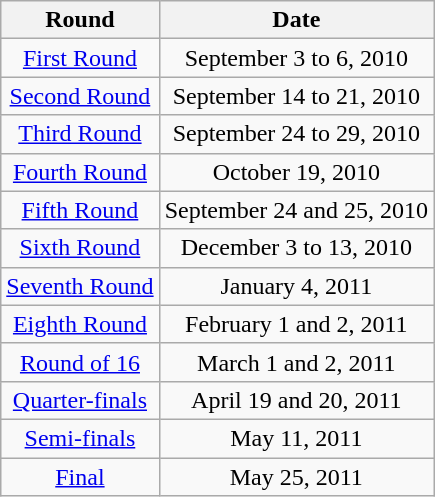<table class="wikitable">
<tr>
<th>Round</th>
<th>Date</th>
</tr>
<tr align=center>
<td><a href='#'>First Round</a></td>
<td>September 3 to 6, 2010</td>
</tr>
<tr align=center>
<td><a href='#'>Second Round</a></td>
<td>September 14 to 21, 2010</td>
</tr>
<tr align=center>
<td><a href='#'>Third Round</a></td>
<td>September 24 to 29, 2010</td>
</tr>
<tr align=center>
<td><a href='#'>Fourth Round</a></td>
<td>October 19, 2010</td>
</tr>
<tr align=center>
<td><a href='#'>Fifth Round</a></td>
<td>September 24 and 25, 2010</td>
</tr>
<tr align=center>
<td><a href='#'>Sixth Round</a></td>
<td>December 3 to 13, 2010</td>
</tr>
<tr align=center>
<td><a href='#'>Seventh Round</a></td>
<td>January 4, 2011</td>
</tr>
<tr align=center>
<td><a href='#'>Eighth Round</a></td>
<td>February 1 and 2, 2011</td>
</tr>
<tr align=center>
<td><a href='#'>Round of 16</a></td>
<td>March 1 and 2, 2011</td>
</tr>
<tr align=center>
<td><a href='#'>Quarter-finals</a></td>
<td>April 19 and 20, 2011</td>
</tr>
<tr align=center>
<td><a href='#'>Semi-finals</a></td>
<td>May 11, 2011</td>
</tr>
<tr align=center>
<td><a href='#'>Final</a></td>
<td>May 25, 2011</td>
</tr>
</table>
